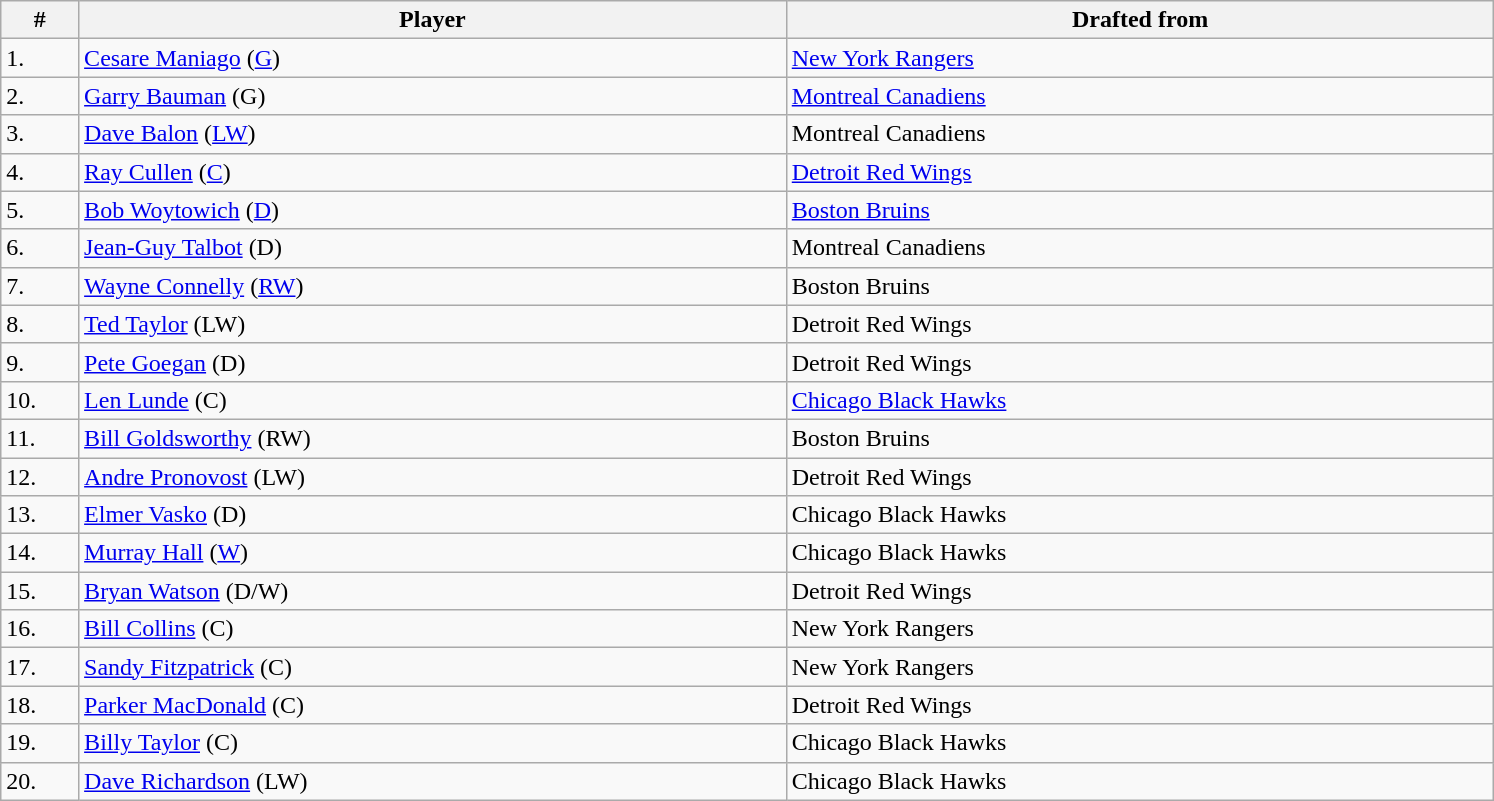<table class="wikitable">
<tr>
<th bgcolor="#DDDDFF" width="2.75%">#</th>
<th bgcolor="#DDDDFF" width="25.0%">Player</th>
<th bgcolor="#DDDDFF" width="25.0%">Drafted from</th>
</tr>
<tr>
<td>1.</td>
<td><a href='#'>Cesare Maniago</a> (<a href='#'>G</a>)</td>
<td><a href='#'>New York Rangers</a></td>
</tr>
<tr>
<td>2.</td>
<td><a href='#'>Garry Bauman</a> (G)</td>
<td><a href='#'>Montreal Canadiens</a></td>
</tr>
<tr>
<td>3.</td>
<td><a href='#'>Dave Balon</a> (<a href='#'>LW</a>)</td>
<td>Montreal Canadiens</td>
</tr>
<tr>
<td>4.</td>
<td><a href='#'>Ray Cullen</a> (<a href='#'>C</a>)</td>
<td><a href='#'>Detroit Red Wings</a></td>
</tr>
<tr>
<td>5.</td>
<td><a href='#'>Bob Woytowich</a> (<a href='#'>D</a>)</td>
<td><a href='#'>Boston Bruins</a></td>
</tr>
<tr>
<td>6.</td>
<td><a href='#'>Jean-Guy Talbot</a> (D)</td>
<td>Montreal Canadiens</td>
</tr>
<tr>
<td>7.</td>
<td><a href='#'>Wayne Connelly</a> (<a href='#'>RW</a>)</td>
<td>Boston Bruins</td>
</tr>
<tr>
<td>8.</td>
<td><a href='#'>Ted Taylor</a> (LW)</td>
<td>Detroit Red Wings</td>
</tr>
<tr>
<td>9.</td>
<td><a href='#'>Pete Goegan</a> (D)</td>
<td>Detroit Red Wings</td>
</tr>
<tr>
<td>10.</td>
<td><a href='#'>Len Lunde</a> (C)</td>
<td><a href='#'>Chicago Black Hawks</a></td>
</tr>
<tr>
<td>11.</td>
<td><a href='#'>Bill Goldsworthy</a> (RW)</td>
<td>Boston Bruins</td>
</tr>
<tr>
<td>12.</td>
<td><a href='#'>Andre Pronovost</a> (LW)</td>
<td>Detroit Red Wings</td>
</tr>
<tr>
<td>13.</td>
<td><a href='#'>Elmer Vasko</a> (D)</td>
<td>Chicago Black Hawks</td>
</tr>
<tr>
<td>14.</td>
<td><a href='#'>Murray Hall</a> (<a href='#'>W</a>)</td>
<td>Chicago Black Hawks</td>
</tr>
<tr>
<td>15.</td>
<td><a href='#'>Bryan Watson</a> (D/W)</td>
<td>Detroit Red Wings</td>
</tr>
<tr>
<td>16.</td>
<td><a href='#'>Bill Collins</a> (C)</td>
<td>New York Rangers</td>
</tr>
<tr>
<td>17.</td>
<td><a href='#'>Sandy Fitzpatrick</a> (C)</td>
<td>New York Rangers</td>
</tr>
<tr>
<td>18.</td>
<td><a href='#'>Parker MacDonald</a> (C)</td>
<td>Detroit Red Wings</td>
</tr>
<tr>
<td>19.</td>
<td><a href='#'>Billy Taylor</a> (C)</td>
<td>Chicago Black Hawks</td>
</tr>
<tr>
<td>20.</td>
<td><a href='#'>Dave Richardson</a> (LW)</td>
<td>Chicago Black Hawks</td>
</tr>
</table>
